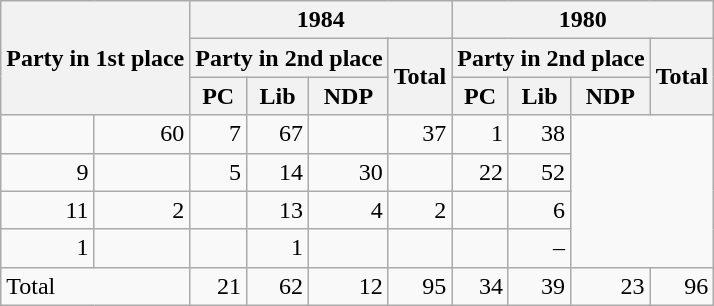<table class="wikitable" style="text-align:right;">
<tr>
<th rowspan="3" colspan="2" style="text-align:left;">Party in 1st place</th>
<th colspan="4">1984</th>
<th colspan="4">1980</th>
</tr>
<tr>
<th colspan="3">Party in 2nd place</th>
<th rowspan="2">Total</th>
<th colspan="3">Party in 2nd place</th>
<th rowspan="2">Total</th>
</tr>
<tr>
<th>PC</th>
<th>Lib</th>
<th>NDP</th>
<th>PC</th>
<th>Lib</th>
<th>NDP</th>
</tr>
<tr>
<td></td>
<td>60</td>
<td>7</td>
<td>67</td>
<td></td>
<td>37</td>
<td>1</td>
<td>38</td>
</tr>
<tr>
<td>9</td>
<td></td>
<td>5</td>
<td>14</td>
<td>30</td>
<td></td>
<td>22</td>
<td>52</td>
</tr>
<tr>
<td>11</td>
<td>2</td>
<td></td>
<td>13</td>
<td>4</td>
<td>2</td>
<td></td>
<td>6</td>
</tr>
<tr>
<td>1</td>
<td></td>
<td></td>
<td>1</td>
<td></td>
<td></td>
<td></td>
<td>–</td>
</tr>
<tr>
<td colspan="2" style="text-align:left;">Total</td>
<td>21</td>
<td>62</td>
<td>12</td>
<td>95</td>
<td>34</td>
<td>39</td>
<td>23</td>
<td>96</td>
</tr>
</table>
